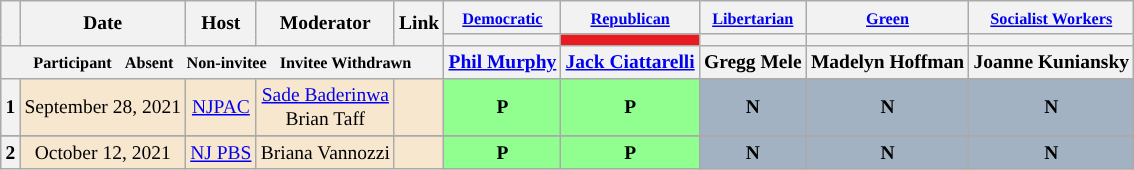<table class="wikitable" style="text-align:center;">
<tr style="font-size:small;">
<th rowspan="2"></th>
<th rowspan="2">Date</th>
<th rowspan="2">Host</th>
<th rowspan="2">Moderator</th>
<th rowspan="2">Link</th>
<th scope="col"><small><a href='#'>Democratic</a></small></th>
<th scope="col"><small><a href='#'>Republican</a></small></th>
<th scope="col"><small><a href='#'>Libertarian</a></small></th>
<th scope="col"><small><a href='#'>Green</a></small></th>
<th scope="col"><small><a href='#'>Socialist Workers</a></small></th>
</tr>
<tr>
<th scope="col" style="background:"></th>
<th scope="col" style="background:#E81B23;"></th>
<th scope="col" style="background:"></th>
<th scope="col" style="background:"></th>
<th scope="col" style="background:"></th>
</tr>
<tr style="font-size:small;">
<th colspan="5"> <small>Participant  </small> <small>Absent  </small> <small>Non-invitee  </small> <small>Invitee Withdrawn</small></th>
<th scope="col"><a href='#'>Phil Murphy</a></th>
<th scope="col"><a href='#'>Jack Ciattarelli</a></th>
<th scope="col">Gregg Mele</th>
<th scope="col">Madelyn Hoffman</th>
<th scope="col">Joanne Kuniansky</th>
</tr>
<tr style="background:#F7E7CE;font-size:small;">
<th scope="row">1</th>
<td style="white-space:nowrap;">September 28, 2021</td>
<td style="white-space:nowrap;"><a href='#'>NJPAC</a></td>
<td style="white-space:nowrap;"><a href='#'>Sade Baderinwa</a><br>Brian Taff</td>
<td style="white-space:nowrap;"></td>
<td style="background:#90ff90; color:black; text-align:center;"><strong>P</strong></td>
<td style="background:#90ff90; color:black; text-align:center;"><strong>P</strong></td>
<td style="background:#A2B2C2; color:black; text-align:center;"><strong>N</strong></td>
<td style="background:#A2B2C2; color:black; text-align:center;"><strong>N</strong></td>
<td style="background:#A2B2C2; color:black; text-align:center;"><strong>N</strong></td>
</tr>
<tr>
</tr>
<tr>
</tr>
<tr style="background:#F7E7CE;font-size:small;">
<th scope="row">2</th>
<td style="white-space:nowrap;">October 12, 2021</td>
<td style="white-space:nowrap;"><a href='#'>NJ PBS</a></td>
<td style="white-space:nowrap;">Briana Vannozzi</td>
<td style="white-space:nowrap;"></td>
<td style="background:#90ff90; color:black; text-align:center;"><strong>P</strong></td>
<td style="background:#90ff90; color:black; text-align:center;"><strong>P</strong></td>
<td style="background:#A2B2C2; color:black; text-align:center;"><strong>N</strong></td>
<td style="background:#A2B2C2; color:black; text-align:center;"><strong>N</strong></td>
<td style="background:#A2B2C2; color:black; text-align:center;"><strong>N</strong></td>
</tr>
</table>
